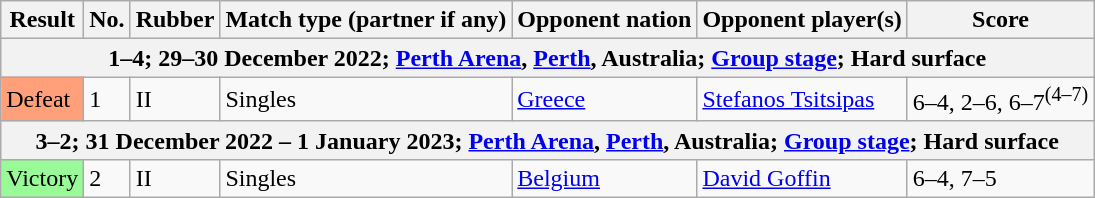<table class=wikitable>
<tr>
<th>Result</th>
<th>No.</th>
<th>Rubber</th>
<th>Match type (partner if any)</th>
<th>Opponent nation</th>
<th>Opponent player(s)</th>
<th>Score</th>
</tr>
<tr>
<th colspan=7>1–4; 29–30 December 2022; <a href='#'>Perth Arena</a>, <a href='#'>Perth</a>, Australia; <a href='#'>Group stage</a>; Hard surface</th>
</tr>
<tr>
<td bgcolor=FFA07A>Defeat</td>
<td>1</td>
<td>II</td>
<td>Singles</td>
<td> <a href='#'>Greece</a></td>
<td><a href='#'>Stefanos Tsitsipas</a></td>
<td>6–4, 2–6, 6–7<sup>(4–7)</sup></td>
</tr>
<tr>
<th colspan=7>3–2; 31 December 2022 – 1 January 2023; <a href='#'>Perth Arena</a>, <a href='#'>Perth</a>, Australia; <a href='#'>Group stage</a>; Hard surface</th>
</tr>
<tr>
<td bgcolor=98FB98>Victory</td>
<td>2</td>
<td>II</td>
<td>Singles</td>
<td> <a href='#'>Belgium</a></td>
<td><a href='#'>David Goffin</a></td>
<td>6–4, 7–5</td>
</tr>
</table>
